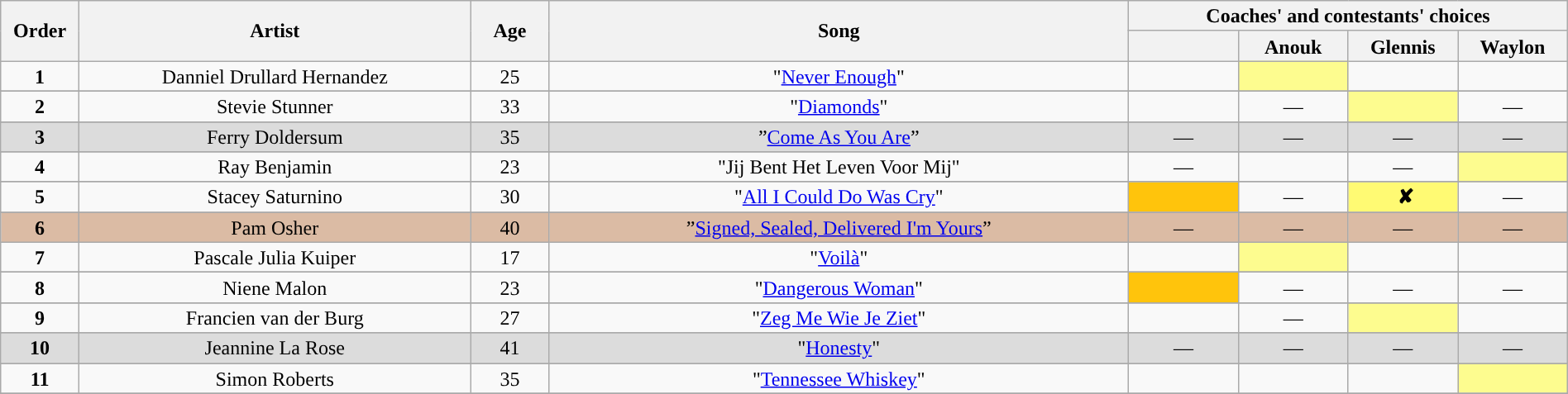<table class="wikitable" style="text-align:center; line-height:17px; width:100%;">
<tr>
<th rowspan="2" scope="col" style="width:05%;">Order</th>
<th rowspan="2" scope="col" style="width:25%;">Artist</th>
<th rowspan="2" scope="col" style="width:05%;">Age</th>
<th rowspan="2" scope="col" style="width:37%;">Song</th>
<th colspan="4">Coaches' and contestants' choices</th>
</tr>
<tr>
<th style="width:07%;"></th>
<th nowrap="" style="width:07%;">Anouk</th>
<th style="width:07%;">Glennis</th>
<th style="width:07%;">Waylon</th>
</tr>
<tr>
<td style="text-align:center"><strong>1</strong></td>
<td>Danniel Drullard Hernandez</td>
<td>25</td>
<td>"<a href='#'>Never Enough</a>"</td>
<td><strong></strong></td>
<td style="background:#fdfc8f"><strong></strong></td>
<td><strong></strong></td>
<td><strong></strong></td>
</tr>
<tr>
</tr>
<tr>
<td style="text-align:center"><strong>2</strong></td>
<td>Stevie Stunner</td>
<td>33</td>
<td>"<a href='#'>Diamonds</a>"</td>
<td><strong></strong></td>
<td>—</td>
<td style="background:#fdfc8f"><strong></strong></td>
<td>—</td>
</tr>
<tr>
</tr>
<tr>
</tr>
<tr style="background:#dcdcdc">
<td style="text-align:center"><strong>3</strong></td>
<td>Ferry Doldersum</td>
<td>35</td>
<td>”<a href='#'>Come As You Are</a>”</td>
<td>—</td>
<td>—</td>
<td>—</td>
<td>—</td>
</tr>
<tr>
</tr>
<tr>
<td style="text-align:center"><strong>4</strong></td>
<td>Ray Benjamin</td>
<td>23</td>
<td>"Jij Bent Het Leven Voor Mij"</td>
<td>—</td>
<td><strong></strong></td>
<td>—</td>
<td style="background:#fdfc8f"><strong></strong></td>
</tr>
<tr>
</tr>
<tr>
<td style="text-align:center"><strong>5</strong></td>
<td>Stacey Saturnino</td>
<td>30</td>
<td>"<a href='#'>All I Could Do Was Cry</a>"</td>
<td style="background: #ffc40c"><strong></strong></td>
<td>—</td>
<td style="background:#fffa73"> <strong>✘</strong></td>
<td>—</td>
</tr>
<tr>
</tr>
<tr>
</tr>
<tr style="background:#dbbba4">
<td style="text-align:center"><strong>6</strong></td>
<td>Pam Osher</td>
<td>40</td>
<td>”<a href='#'>Signed, Sealed, Delivered I'm Yours</a>”</td>
<td>—</td>
<td>—</td>
<td>—</td>
<td>—</td>
</tr>
<tr>
<td style="text-align:center"><strong>7</strong></td>
<td>Pascale Julia Kuiper</td>
<td>17</td>
<td>"<a href='#'>Voilà</a>"</td>
<td><strong></strong></td>
<td style="background:#fdfc8f"><strong></strong></td>
<td><strong></strong></td>
<td><strong></strong></td>
</tr>
<tr>
</tr>
<tr>
<td style="text-align:center"><strong>8</strong></td>
<td>Niene Malon</td>
<td>23</td>
<td>"<a href='#'>Dangerous Woman</a>"</td>
<td style="background: #ffc40c"><strong></strong></td>
<td>—</td>
<td>—</td>
<td>—</td>
</tr>
<tr>
</tr>
<tr>
<td style="text-align:center"><strong>9</strong></td>
<td>Francien van der Burg</td>
<td>27</td>
<td>"<a href='#'>Zeg Me Wie Je Ziet</a>"</td>
<td><strong></strong></td>
<td>—</td>
<td style="background:#fdfc8f"><strong></strong></td>
<td><strong></strong></td>
</tr>
<tr>
</tr>
<tr style="background:#dcdcdc">
<td style="text-align:center"><strong>10</strong></td>
<td>Jeannine La Rose</td>
<td>41</td>
<td>"<a href='#'>Honesty</a>"</td>
<td>—</td>
<td>—</td>
<td>—</td>
<td>—</td>
</tr>
<tr>
</tr>
<tr>
</tr>
<tr>
<td style="text-align:center"><strong>11</strong></td>
<td>Simon Roberts</td>
<td>35</td>
<td>"<a href='#'>Tennessee Whiskey</a>"</td>
<td><strong></strong></td>
<td><strong></strong></td>
<td><strong></strong></td>
<td style="background:#fdfc8f"><strong></strong></td>
</tr>
<tr>
</tr>
<tr>
</tr>
</table>
